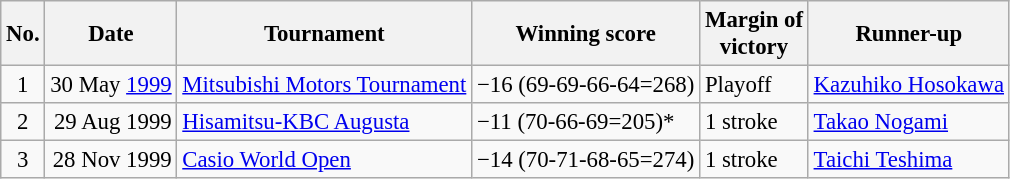<table class="wikitable" style="font-size:95%;">
<tr>
<th>No.</th>
<th>Date</th>
<th>Tournament</th>
<th>Winning score</th>
<th>Margin of<br>victory</th>
<th>Runner-up</th>
</tr>
<tr>
<td align=center>1</td>
<td align=right>30 May <a href='#'>1999</a></td>
<td><a href='#'>Mitsubishi Motors Tournament</a></td>
<td>−16 (69-69-66-64=268)</td>
<td>Playoff</td>
<td> <a href='#'>Kazuhiko Hosokawa</a></td>
</tr>
<tr>
<td align=center>2</td>
<td align=right>29 Aug 1999</td>
<td><a href='#'>Hisamitsu-KBC Augusta</a></td>
<td>−11 (70-66-69=205)*</td>
<td>1 stroke</td>
<td> <a href='#'>Takao Nogami</a></td>
</tr>
<tr>
<td align=center>3</td>
<td align=right>28 Nov 1999</td>
<td><a href='#'>Casio World Open</a></td>
<td>−14 (70-71-68-65=274)</td>
<td>1 stroke</td>
<td> <a href='#'>Taichi Teshima</a></td>
</tr>
</table>
